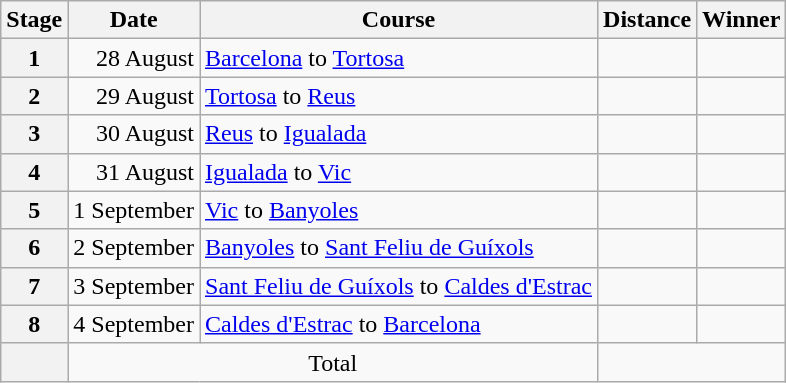<table class="wikitable">
<tr>
<th scope="col">Stage</th>
<th scope="col">Date</th>
<th scope="col">Course</th>
<th scope="col">Distance</th>
<th scope="col">Winner</th>
</tr>
<tr>
<th scope="row">1</th>
<td style="text-align:right">28 August</td>
<td><a href='#'>Barcelona</a> to <a href='#'>Tortosa</a></td>
<td style="text-align:center;"></td>
<td></td>
</tr>
<tr>
<th scope="row">2</th>
<td style="text-align:right">29 August</td>
<td><a href='#'>Tortosa</a> to <a href='#'>Reus</a></td>
<td style="text-align:center;"></td>
<td></td>
</tr>
<tr>
<th scope="row">3</th>
<td style="text-align:right">30 August</td>
<td><a href='#'>Reus</a> to <a href='#'>Igualada</a></td>
<td style="text-align:center;"></td>
<td></td>
</tr>
<tr>
<th scope="row">4</th>
<td style="text-align:right">31 August</td>
<td><a href='#'>Igualada</a> to <a href='#'>Vic</a></td>
<td style="text-align:center;"></td>
<td></td>
</tr>
<tr>
<th scope="row">5</th>
<td style="text-align:right">1 September</td>
<td><a href='#'>Vic</a> to <a href='#'>Banyoles</a></td>
<td style="text-align:center;"></td>
<td></td>
</tr>
<tr>
<th scope="row">6</th>
<td style="text-align:right">2 September</td>
<td><a href='#'>Banyoles</a> to <a href='#'>Sant Feliu de Guíxols</a></td>
<td style="text-align:center;"></td>
<td></td>
</tr>
<tr>
<th scope="row">7</th>
<td style="text-align:right">3 September</td>
<td><a href='#'>Sant Feliu de Guíxols</a> to <a href='#'>Caldes d'Estrac</a></td>
<td style="text-align:center;"></td>
<td></td>
</tr>
<tr>
<th scope="row">8</th>
<td style="text-align:right">4 September</td>
<td><a href='#'>Caldes d'Estrac</a> to <a href='#'>Barcelona</a></td>
<td style="text-align:center;"></td>
<td></td>
</tr>
<tr>
<th scope="row"></th>
<td colspan="2" style="text-align:center">Total</td>
<td colspan="5" style="text-align:center"></td>
</tr>
</table>
